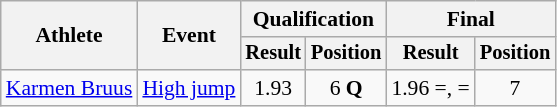<table class=wikitable style=font-size:90%>
<tr>
<th rowspan=2>Athlete</th>
<th rowspan=2>Event</th>
<th colspan=2>Qualification</th>
<th colspan=2>Final</th>
</tr>
<tr style=font-size:95%>
<th>Result</th>
<th>Position</th>
<th>Result</th>
<th>Position</th>
</tr>
<tr align=center>
<td align=left><a href='#'>Karmen Bruus</a></td>
<td align=left><a href='#'>High jump</a></td>
<td>1.93 </td>
<td>6 <strong>Q</strong></td>
<td>1.96 =, =</td>
<td>7</td>
</tr>
</table>
